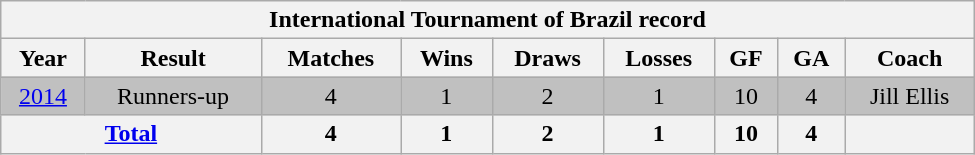<table class="wikitable"  style="text-align:center; width:650px;">
<tr>
<th colspan=9><strong>International Tournament of Brazil record</strong></th>
</tr>
<tr>
<th>Year</th>
<th>Result</th>
<th>Matches</th>
<th>Wins</th>
<th>Draws</th>
<th>Losses</th>
<th>GF</th>
<th>GA</th>
<th>Coach</th>
</tr>
<tr style="background:silver;">
<td> <a href='#'>2014</a></td>
<td>Runners-up</td>
<td>4</td>
<td>1</td>
<td>2</td>
<td>1</td>
<td>10</td>
<td>4</td>
<td>Jill Ellis</td>
</tr>
<tr style="font-weight:bold;">
<th colspan=2><a href='#'>Total</a></th>
<th>4</th>
<th>1</th>
<th>2</th>
<th>1</th>
<th>10</th>
<th>4</th>
<th></th>
</tr>
</table>
